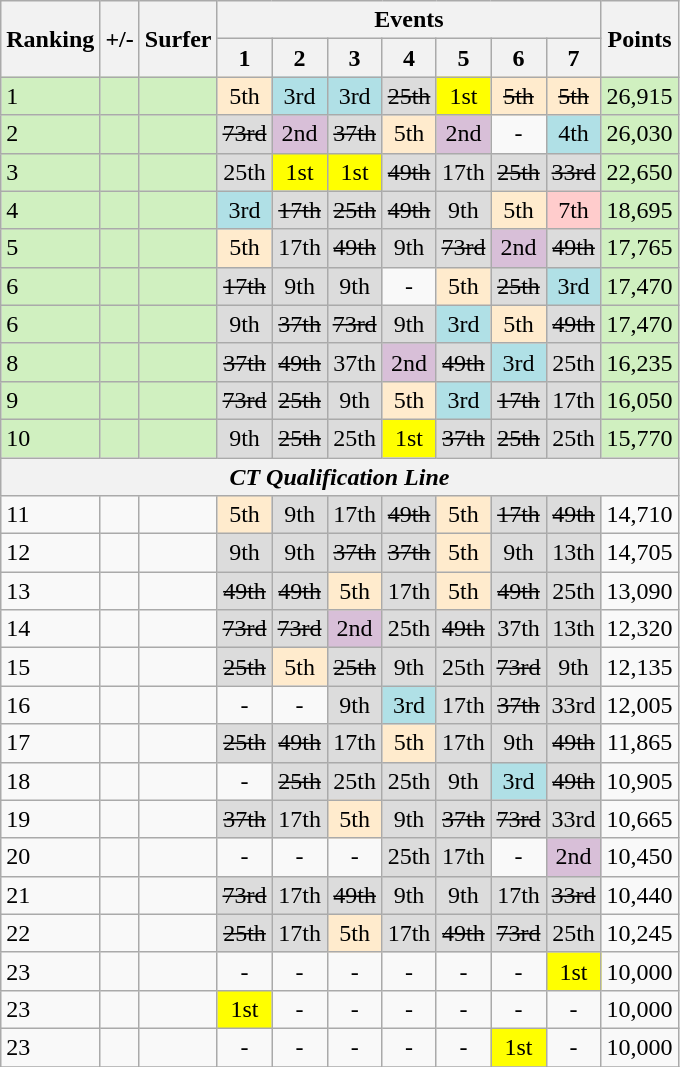<table class="wikitable" style="text-align: center;">
<tr>
<th rowspan="2">Ranking</th>
<th rowspan="2">+/-</th>
<th rowspan="2">Surfer</th>
<th colspan="7">Events</th>
<th rowspan="2">Points</th>
</tr>
<tr>
<th><span> 1</span></th>
<th><span> 2</span></th>
<th><span> 3</span></th>
<th><span> 4</span></th>
<th><span> 5</span></th>
<th><span> 6</span></th>
<th><span> 7</span></th>
</tr>
<tr>
<td style="text-align:left; background:#d0f0c0;">1</td>
<td style="background:#d0f0c0;"></td>
<td style="text-align:left; background:#d0f0c0;"></td>
<td style="background:#ffebcd;">5th</td>
<td style="background:#b0e0e6;">3rd</td>
<td style="background:#b0e0e6;">3rd</td>
<td style="background:#dcdcdc;"><s>25th</s></td>
<td style="background:yellow;">1st</td>
<td style="background:#ffebcd;"><s>5th</s></td>
<td style="background:#ffebcd;"><s>5th</s></td>
<td style="background:#d0f0c0;">26,915</td>
</tr>
<tr>
<td style="text-align:left; background:#d0f0c0;">2</td>
<td style="background:#d0f0c0;"></td>
<td style="text-align:left; background:#d0f0c0;"></td>
<td style="background:#dcdcdc;"><s>73rd</s></td>
<td style="background:thistle;">2nd</td>
<td style="background:#dcdcdc;"><s>37th</s></td>
<td style="background:#ffebcd;">5th</td>
<td style="background:thistle;">2nd</td>
<td>-</td>
<td style="background:#b0e0e6;">4th</td>
<td style="background:#d0f0c0;">26,030</td>
</tr>
<tr>
<td style="text-align:left; background:#d0f0c0;">3</td>
<td style="background:#d0f0c0;"></td>
<td style="text-align:left; background:#d0f0c0;"></td>
<td style="background:#dcdcdc;">25th</td>
<td style="background:yellow;">1st</td>
<td style="background:yellow;">1st</td>
<td style="background:#dcdcdc;"><s>49th</s></td>
<td style="background:#dcdcdc;">17th</td>
<td style="background:#dcdcdc;"><s>25th</s></td>
<td style="background:#dcdcdc;"><span><s>33rd</s></span></td>
<td style="background:#d0f0c0;">22,650</td>
</tr>
<tr>
<td style="text-align:left; background:#d0f0c0;">4</td>
<td style="background:#d0f0c0;"></td>
<td style="text-align:left; background:#d0f0c0;"></td>
<td style="background:#b0e0e6;">3rd</td>
<td style="background:#dcdcdc;"><s>17th</s></td>
<td style="background:#dcdcdc;"><s>25th</s></td>
<td style="background:#dcdcdc;"><s>49th</s></td>
<td style="background:#dcdcdc;">9th</td>
<td style="background:#ffebcd;">5th</td>
<td style="background:#fcc;">7th</td>
<td style="background:#d0f0c0;">18,695</td>
</tr>
<tr>
<td style="text-align:left; background:#d0f0c0;">5</td>
<td style="background:#d0f0c0;"></td>
<td style="text-align:left; background:#d0f0c0;"></td>
<td style="background:#ffebcd;">5th</td>
<td style="background:#dcdcdc;">17th</td>
<td style="background:#dcdcdc;"><s>49th</s></td>
<td style="background:#dcdcdc;">9th</td>
<td style="background:#dcdcdc;"><s>73rd</s></td>
<td style="background:thistle;">2nd</td>
<td style="background:#dcdcdc;"><span><s>49th</s></span></td>
<td style="background:#d0f0c0;">17,765</td>
</tr>
<tr>
<td style="text-align:left; background:#d0f0c0;">6</td>
<td style="background:#d0f0c0;"></td>
<td style="text-align:left; background:#d0f0c0;"></td>
<td style="background:#dcdcdc;"><s>17th</s></td>
<td style="background:#dcdcdc;">9th</td>
<td style="background:#dcdcdc;">9th</td>
<td>-</td>
<td style="background:#ffebcd;">5th</td>
<td style="background:#dcdcdc;"><s>25th</s></td>
<td style="background:#b0e0e6;">3rd</td>
<td style="background:#d0f0c0;">17,470</td>
</tr>
<tr>
<td style="text-align:left; background:#d0f0c0;">6</td>
<td style="background:#d0f0c0;"></td>
<td style="text-align:left; background:#d0f0c0;"></td>
<td style="background:#dcdcdc;">9th</td>
<td style="background:#dcdcdc;"><s>37th</s></td>
<td style="background:#dcdcdc;"><s>73rd</s></td>
<td style="background:#dcdcdc;">9th</td>
<td style="background:#b0e0e6;">3rd</td>
<td style="background:#ffebcd;">5th</td>
<td style="background:#dcdcdc;"><span><s>49th</s></span></td>
<td style="background:#d0f0c0;">17,470</td>
</tr>
<tr>
<td style="text-align:left; background:#d0f0c0;">8</td>
<td style="background:#d0f0c0;"></td>
<td style="text-align:left; background:#d0f0c0;"></td>
<td style="background:#dcdcdc;"><s>37th</s></td>
<td style="background:#dcdcdc;"><s>49th</s></td>
<td style="background:#dcdcdc;">37th</td>
<td style="background:thistle;">2nd</td>
<td style="background:#dcdcdc;"><s>49th</s></td>
<td style="background:#b0e0e6;">3rd</td>
<td style="background:#dcdcdc;"><span>25th</span></td>
<td style="background:#d0f0c0;">16,235</td>
</tr>
<tr>
<td style="text-align:left; background:#d0f0c0;">9</td>
<td style="background:#d0f0c0;"></td>
<td style="text-align:left; background:#d0f0c0;"></td>
<td style="background:#dcdcdc;"><s>73rd</s></td>
<td style="background:#dcdcdc;"><s>25th</s></td>
<td style="background:#dcdcdc;">9th</td>
<td style="background:#ffebcd;">5th</td>
<td style="background:#b0e0e6;">3rd</td>
<td style="background:#dcdcdc;"><s>17th</s></td>
<td style="background:#dcdcdc;">17th</td>
<td style="background:#d0f0c0;">16,050</td>
</tr>
<tr>
<td style="text-align:left; background:#d0f0c0;">10</td>
<td style="background:#d0f0c0;"></td>
<td style="text-align:left; background:#d0f0c0;"></td>
<td style="background:#dcdcdc;">9th</td>
<td style="background:#dcdcdc;"><s>25th</s></td>
<td style="background:#dcdcdc;">25th</td>
<td style="background:yellow;">1st</td>
<td style="background:#dcdcdc;"><s>37th</s></td>
<td style="background:#dcdcdc;"><s>25th</s></td>
<td style="background:#dcdcdc;"><span>25th</span></td>
<td style="background:#d0f0c0;">15,770</td>
</tr>
<tr>
<th colspan="11"><em>CT Qualification Line</em></th>
</tr>
<tr>
<td style=text-align:left>11</td>
<td></td>
<td style=text-align:left></td>
<td style="background:#ffebcd;">5th</td>
<td style="background:#dcdcdc;">9th</td>
<td style="background:#dcdcdc;">17th</td>
<td style="background:#dcdcdc;"><s>49th</s></td>
<td style="background:#ffebcd;">5th</td>
<td style="background:#dcdcdc;"><s>17th</s></td>
<td style="background:#dcdcdc;"><span><s>49th</s></span></td>
<td style=>14,710</td>
</tr>
<tr>
<td style=text-align:left>12</td>
<td></td>
<td style=text-align:left></td>
<td style="background:#dcdcdc;">9th</td>
<td style="background:#dcdcdc;">9th</td>
<td style="background:#dcdcdc;"><s>37th</s></td>
<td style="background:#dcdcdc;"><s>37th</s></td>
<td style="background:#ffebcd;">5th</td>
<td style="background:#dcdcdc;">9th</td>
<td style="background:#dcdcdc;">13th</td>
<td style=>14,705</td>
</tr>
<tr>
<td style=text-align:left>13</td>
<td></td>
<td style=text-align:left></td>
<td style="background:#dcdcdc;"><s>49th</s></td>
<td style="background:#dcdcdc;"><s>49th</s></td>
<td style="background:#ffebcd;">5th</td>
<td style="background:#dcdcdc;">17th</td>
<td style="background:#ffebcd;">5th</td>
<td style="background:#dcdcdc;"><s>49th</s></td>
<td style="background:#dcdcdc;"><span>25th</span></td>
<td style=>13,090</td>
</tr>
<tr>
<td style=text-align:left>14</td>
<td></td>
<td style=text-align:left></td>
<td style="background:#dcdcdc;"><s>73rd</s></td>
<td style="background:#dcdcdc;"><s>73rd</s></td>
<td style="background:thistle;">2nd</td>
<td style="background:#dcdcdc;">25th</td>
<td style="background:#dcdcdc;"><s>49th</s></td>
<td style="background:#dcdcdc;">37th</td>
<td style="background:#dcdcdc;">13th</td>
<td style=>12,320</td>
</tr>
<tr>
<td style=text-align:left>15</td>
<td></td>
<td style=text-align:left></td>
<td style="background:#dcdcdc;"><s>25th</s></td>
<td style="background:#ffebcd;">5th</td>
<td style="background:#dcdcdc;"><s>25th</s></td>
<td style="background:#dcdcdc;">9th</td>
<td style="background:#dcdcdc;">25th</td>
<td style="background:#dcdcdc;"><s>73rd</s></td>
<td style="background:#dcdcdc;">9th</td>
<td style=>12,135</td>
</tr>
<tr>
<td style=text-align:left>16</td>
<td></td>
<td style=text-align:left></td>
<td>-</td>
<td>-</td>
<td style="background:#dcdcdc;">9th</td>
<td style="background:#b0e0e6;">3rd</td>
<td style="background:#dcdcdc;">17th</td>
<td style="background:#dcdcdc;"><s>37th</s></td>
<td style="background:#dcdcdc;"><span>33rd</span></td>
<td style=>12,005</td>
</tr>
<tr>
<td style=text-align:left>17</td>
<td></td>
<td style=text-align:left></td>
<td style="background:#dcdcdc;"><s>25th</s></td>
<td style="background:#dcdcdc;"><s>49th</s></td>
<td style="background:#dcdcdc;">17th</td>
<td style="background:#ffebcd;">5th</td>
<td style="background:#dcdcdc;">17th</td>
<td style="background:#dcdcdc;">9th</td>
<td style="background:#dcdcdc;"><span><s>49th</s></span></td>
<td style=>11,865</td>
</tr>
<tr>
<td style=text-align:left>18</td>
<td></td>
<td style=text-align:left></td>
<td>-</td>
<td style="background:#dcdcdc;"><s>25th</s></td>
<td style="background:#dcdcdc;">25th</td>
<td style="background:#dcdcdc;">25th</td>
<td style="background:#dcdcdc;">9th</td>
<td style="background:#b0e0e6;">3rd</td>
<td style="background:#dcdcdc;"><span><s>49th</s></span></td>
<td style=>10,905</td>
</tr>
<tr>
<td style=text-align:left>19</td>
<td></td>
<td style=text-align:left></td>
<td style="background:#dcdcdc;"><s>37th</s></td>
<td style="background:#dcdcdc;">17th</td>
<td style="background:#ffebcd;">5th</td>
<td style="background:#dcdcdc;">9th</td>
<td style="background:#dcdcdc;"><s>37th</s></td>
<td style="background:#dcdcdc;"><s>73rd</s></td>
<td style="background:#dcdcdc;"><span>33rd</span></td>
<td style=>10,665</td>
</tr>
<tr>
<td style=text-align:left>20</td>
<td></td>
<td style=text-align:left></td>
<td>-</td>
<td>-</td>
<td>-</td>
<td style="background:#dcdcdc;">25th</td>
<td style="background:#dcdcdc;">17th</td>
<td>-</td>
<td style="background:thistle;">2nd</td>
<td style=>10,450</td>
</tr>
<tr>
<td style=text-align:left>21</td>
<td></td>
<td style=text-align:left></td>
<td style="background:#dcdcdc;"><s>73rd</s></td>
<td style="background:#dcdcdc;">17th</td>
<td style="background:#dcdcdc;"><s>49th</s></td>
<td style="background:#dcdcdc;">9th</td>
<td style="background:#dcdcdc;">9th</td>
<td style="background:#dcdcdc;">17th</td>
<td style="background:#dcdcdc;"><span><s>33rd</s></span></td>
<td style=>10,440</td>
</tr>
<tr>
<td style=text-align:left>22</td>
<td></td>
<td style=text-align:left></td>
<td style="background:#dcdcdc;"><s>25th</s></td>
<td style="background:#dcdcdc;">17th</td>
<td style="background:#ffebcd;">5th</td>
<td style="background:#dcdcdc;">17th</td>
<td style="background:#dcdcdc;"><s>49th</s></td>
<td style="background:#dcdcdc;"><s>73rd</s></td>
<td style="background:#dcdcdc;">25th</td>
<td style=>10,245</td>
</tr>
<tr>
<td style=text-align:left>23</td>
<td></td>
<td style=text-align:left></td>
<td>-</td>
<td>-</td>
<td>-</td>
<td>-</td>
<td>-</td>
<td>-</td>
<td style="background:yellow;">1st</td>
<td>10,000</td>
</tr>
<tr>
<td style=text-align:left>23</td>
<td></td>
<td style=text-align:left></td>
<td style="background:yellow;">1st</td>
<td>-</td>
<td>-</td>
<td>-</td>
<td>-</td>
<td>-</td>
<td>-</td>
<td>10,000</td>
</tr>
<tr>
<td style=text-align:left>23</td>
<td></td>
<td style=text-align:left></td>
<td>-</td>
<td>-</td>
<td>-</td>
<td>-</td>
<td>-</td>
<td style="background:yellow;">1st</td>
<td>-</td>
<td>10,000</td>
</tr>
<tr>
</tr>
</table>
